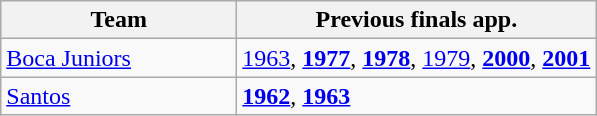<table class="wikitable">
<tr>
<th width=150px>Team</th>
<th>Previous finals app.</th>
</tr>
<tr>
<td> <a href='#'>Boca Juniors</a></td>
<td><a href='#'>1963</a>, <strong><a href='#'>1977</a></strong>, <strong><a href='#'>1978</a></strong>, <a href='#'>1979</a>, <strong><a href='#'>2000</a></strong>, <strong><a href='#'>2001</a></strong></td>
</tr>
<tr>
<td> <a href='#'>Santos</a></td>
<td><strong><a href='#'>1962</a></strong>, <strong><a href='#'>1963</a></strong></td>
</tr>
</table>
